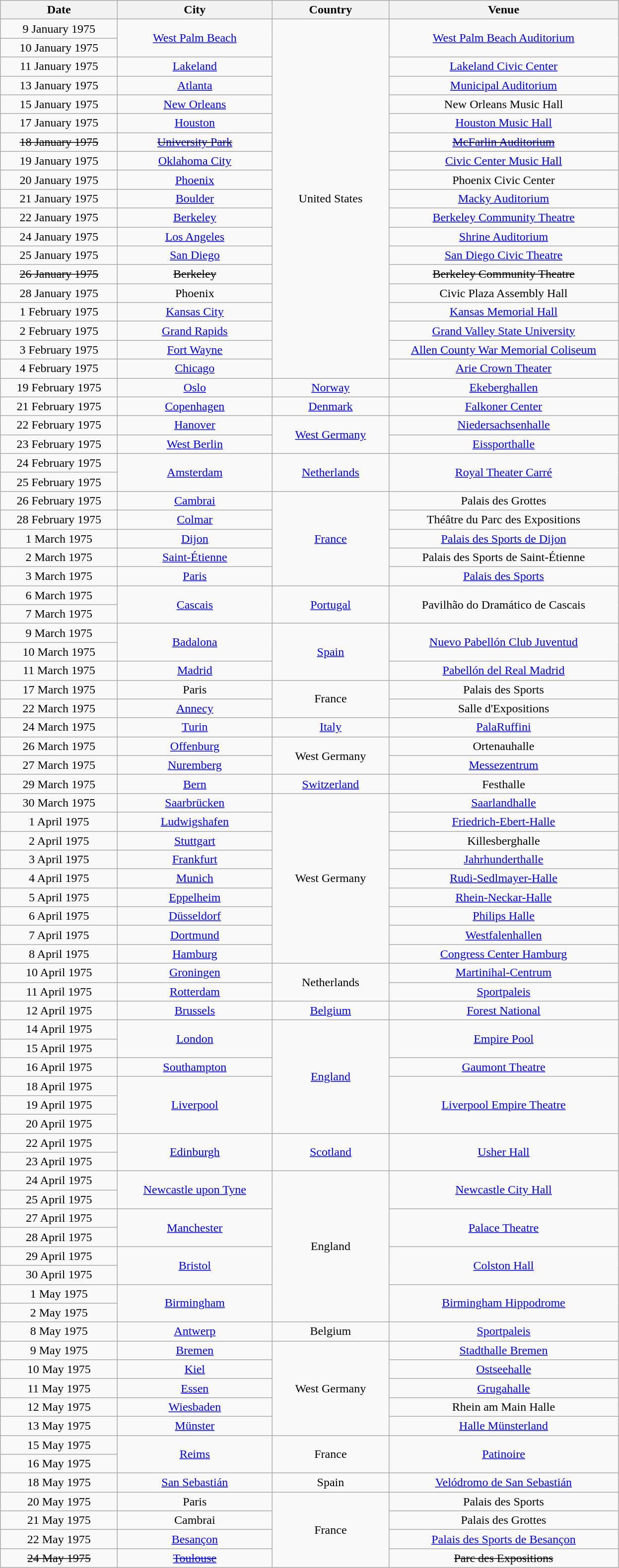<table class="wikitable" style="text-align:center;">
<tr>
<th width="150">Date</th>
<th width="200">City</th>
<th width="150">Country</th>
<th width="300">Venue</th>
</tr>
<tr>
<td>9 January 1975</td>
<td rowspan="2"><a href='#'>West Palm Beach</a></td>
<td rowspan="19">United States</td>
<td rowspan="2"><a href='#'>West Palm Beach Auditorium</a></td>
</tr>
<tr>
<td>10 January 1975</td>
</tr>
<tr>
<td>11 January 1975</td>
<td><a href='#'>Lakeland</a></td>
<td><a href='#'>Lakeland Civic Center</a></td>
</tr>
<tr>
<td>13 January 1975</td>
<td><a href='#'>Atlanta</a></td>
<td><a href='#'>Municipal Auditorium</a></td>
</tr>
<tr>
<td>15 January 1975</td>
<td><a href='#'>New Orleans</a></td>
<td>New Orleans Music Hall</td>
</tr>
<tr>
<td>17 January 1975</td>
<td><a href='#'>Houston</a></td>
<td><a href='#'>Houston Music Hall</a></td>
</tr>
<tr>
<td><s>18 January 1975</s></td>
<td><s><a href='#'>University Park</a></s></td>
<td><s><a href='#'>McFarlin Auditorium</a></s></td>
</tr>
<tr>
<td>19 January 1975</td>
<td><a href='#'>Oklahoma City</a></td>
<td><a href='#'>Civic Center Music Hall</a></td>
</tr>
<tr>
<td>20 January 1975</td>
<td><a href='#'>Phoenix</a></td>
<td>Phoenix Civic Center</td>
</tr>
<tr>
<td>21 January 1975</td>
<td><a href='#'>Boulder</a></td>
<td><a href='#'>Macky Auditorium</a></td>
</tr>
<tr>
<td>22 January 1975</td>
<td><a href='#'>Berkeley</a></td>
<td><a href='#'>Berkeley Community Theatre</a></td>
</tr>
<tr>
<td>24 January 1975</td>
<td><a href='#'>Los Angeles</a></td>
<td><a href='#'>Shrine Auditorium</a></td>
</tr>
<tr>
<td>25 January 1975</td>
<td><a href='#'>San Diego</a></td>
<td><a href='#'>San Diego Civic Theatre</a></td>
</tr>
<tr>
<td><s>26 January 1975</s></td>
<td><s>Berkeley</s></td>
<td><s>Berkeley Community Theatre</s></td>
</tr>
<tr>
<td>28 January 1975</td>
<td>Phoenix</td>
<td>Civic Plaza Assembly Hall</td>
</tr>
<tr>
<td>1 February 1975</td>
<td><a href='#'>Kansas City</a></td>
<td><a href='#'>Kansas Memorial Hall</a></td>
</tr>
<tr>
<td>2 February 1975</td>
<td><a href='#'>Grand Rapids</a></td>
<td><a href='#'>Grand Valley State University</a></td>
</tr>
<tr>
<td>3 February 1975</td>
<td><a href='#'>Fort Wayne</a></td>
<td><a href='#'>Allen County War Memorial Coliseum</a></td>
</tr>
<tr>
<td>4 February 1975</td>
<td><a href='#'>Chicago</a></td>
<td><a href='#'>Arie Crown Theater</a></td>
</tr>
<tr>
<td>19 February 1975</td>
<td><a href='#'>Oslo</a></td>
<td><a href='#'>Norway</a></td>
<td><a href='#'>Ekeberghallen</a></td>
</tr>
<tr>
<td>21 February 1975</td>
<td><a href='#'>Copenhagen</a></td>
<td><a href='#'>Denmark</a></td>
<td><a href='#'>Falkoner Center</a></td>
</tr>
<tr>
<td>22 February 1975</td>
<td><a href='#'>Hanover</a></td>
<td rowspan="2"><a href='#'>West Germany</a></td>
<td><a href='#'>Niedersachsenhalle</a></td>
</tr>
<tr>
<td>23 February 1975</td>
<td><a href='#'>West Berlin</a></td>
<td><a href='#'>Eissporthalle</a></td>
</tr>
<tr>
<td>24 February 1975</td>
<td rowspan="2"><a href='#'>Amsterdam</a></td>
<td rowspan="2"><a href='#'>Netherlands</a></td>
<td rowspan="2"><a href='#'>Royal Theater Carré</a></td>
</tr>
<tr>
<td>25 February 1975</td>
</tr>
<tr>
<td>26 February 1975</td>
<td><a href='#'>Cambrai</a></td>
<td rowspan="5"><a href='#'>France</a></td>
<td>Palais des Grottes</td>
</tr>
<tr>
<td>28 February 1975</td>
<td><a href='#'>Colmar</a></td>
<td>Théâtre du Parc des Expositions</td>
</tr>
<tr>
<td>1 March 1975</td>
<td><a href='#'>Dijon</a></td>
<td><a href='#'>Palais des Sports de Dijon</a></td>
</tr>
<tr>
<td>2 March 1975</td>
<td><a href='#'>Saint-Étienne</a></td>
<td>Palais des Sports de Saint-Étienne</td>
</tr>
<tr>
<td>3 March 1975</td>
<td><a href='#'>Paris</a></td>
<td><a href='#'>Palais des Sports</a></td>
</tr>
<tr>
<td>6 March 1975</td>
<td rowspan="2"><a href='#'>Cascais</a></td>
<td rowspan="2"><a href='#'>Portugal</a></td>
<td rowspan="2">Pavilhão do Dramático de Cascais</td>
</tr>
<tr>
<td>7 March 1975</td>
</tr>
<tr>
<td>9 March 1975</td>
<td rowspan="2"><a href='#'>Badalona</a></td>
<td rowspan="3"><a href='#'>Spain</a></td>
<td rowspan="2"><a href='#'>Nuevo Pabellón Club Juventud</a></td>
</tr>
<tr>
<td>10 March 1975</td>
</tr>
<tr>
<td>11 March 1975</td>
<td><a href='#'>Madrid</a></td>
<td><a href='#'>Pabellón del Real Madrid</a></td>
</tr>
<tr>
<td>17 March 1975</td>
<td>Paris</td>
<td rowspan="2">France</td>
<td>Palais des Sports</td>
</tr>
<tr>
<td>22 March 1975</td>
<td><a href='#'>Annecy</a></td>
<td>Salle d'Expositions</td>
</tr>
<tr>
<td>24 March 1975</td>
<td><a href='#'>Turin</a></td>
<td><a href='#'>Italy</a></td>
<td><a href='#'>PalaRuffini</a></td>
</tr>
<tr>
<td>26 March 1975</td>
<td><a href='#'>Offenburg</a></td>
<td rowspan="2">West Germany</td>
<td>Ortenauhalle</td>
</tr>
<tr>
<td>27 March 1975</td>
<td><a href='#'>Nuremberg</a></td>
<td><a href='#'>Messezentrum</a></td>
</tr>
<tr>
<td>29 March 1975</td>
<td><a href='#'>Bern</a></td>
<td><a href='#'>Switzerland</a></td>
<td>Festhalle</td>
</tr>
<tr>
<td>30 March 1975</td>
<td><a href='#'>Saarbrücken</a></td>
<td rowspan="9">West Germany</td>
<td><a href='#'>Saarlandhalle</a></td>
</tr>
<tr>
<td>1 April 1975</td>
<td><a href='#'>Ludwigshafen</a></td>
<td><a href='#'>Friedrich-Ebert-Halle</a></td>
</tr>
<tr>
<td>2 April 1975</td>
<td><a href='#'>Stuttgart</a></td>
<td>Killesberghalle</td>
</tr>
<tr>
<td>3 April 1975</td>
<td><a href='#'>Frankfurt</a></td>
<td><a href='#'>Jahrhunderthalle</a></td>
</tr>
<tr>
<td>4 April 1975</td>
<td><a href='#'>Munich</a></td>
<td><a href='#'>Rudi-Sedlmayer-Halle</a></td>
</tr>
<tr>
<td>5 April 1975</td>
<td><a href='#'>Eppelheim</a></td>
<td><a href='#'>Rhein-Neckar-Halle</a></td>
</tr>
<tr>
<td>6 April 1975</td>
<td><a href='#'>Düsseldorf</a></td>
<td><a href='#'>Philips Halle</a></td>
</tr>
<tr>
<td>7 April 1975</td>
<td><a href='#'>Dortmund</a></td>
<td><a href='#'>Westfalenhallen</a></td>
</tr>
<tr>
<td>8 April 1975</td>
<td><a href='#'>Hamburg</a></td>
<td><a href='#'>Congress Center Hamburg</a></td>
</tr>
<tr>
<td>10 April 1975</td>
<td><a href='#'>Groningen</a></td>
<td rowspan="2">Netherlands</td>
<td><a href='#'>Martinihal-Centrum</a></td>
</tr>
<tr>
<td>11 April 1975</td>
<td><a href='#'>Rotterdam</a></td>
<td><a href='#'>Sportpaleis</a></td>
</tr>
<tr>
<td>12 April 1975</td>
<td><a href='#'>Brussels</a></td>
<td><a href='#'>Belgium</a></td>
<td><a href='#'>Forest National</a></td>
</tr>
<tr>
<td>14 April 1975</td>
<td rowspan="2"><a href='#'>London</a></td>
<td rowspan="6"><a href='#'>England</a></td>
<td rowspan="2"><a href='#'>Empire Pool</a></td>
</tr>
<tr>
<td>15 April 1975</td>
</tr>
<tr>
<td>16 April 1975</td>
<td><a href='#'>Southampton</a></td>
<td><a href='#'>Gaumont Theatre</a></td>
</tr>
<tr>
<td>18 April 1975</td>
<td rowspan="3"><a href='#'>Liverpool</a></td>
<td rowspan="3"><a href='#'>Liverpool Empire Theatre</a></td>
</tr>
<tr>
<td>19 April 1975</td>
</tr>
<tr>
<td>20 April 1975</td>
</tr>
<tr>
<td>22 April 1975</td>
<td rowspan="2"><a href='#'>Edinburgh</a></td>
<td rowspan="2"><a href='#'>Scotland</a></td>
<td rowspan="2"><a href='#'>Usher Hall</a></td>
</tr>
<tr>
<td>23 April 1975</td>
</tr>
<tr>
<td>24 April 1975</td>
<td rowspan="2"><a href='#'>Newcastle upon Tyne</a></td>
<td rowspan="8">England</td>
<td rowspan="2"><a href='#'>Newcastle City Hall</a></td>
</tr>
<tr>
<td>25 April 1975</td>
</tr>
<tr>
<td>27 April 1975</td>
<td rowspan="2"><a href='#'>Manchester</a></td>
<td rowspan="2"><a href='#'>Palace Theatre</a></td>
</tr>
<tr>
<td>28 April 1975</td>
</tr>
<tr>
<td>29 April 1975</td>
<td rowspan="2"><a href='#'>Bristol</a></td>
<td rowspan="2"><a href='#'>Colston Hall</a></td>
</tr>
<tr>
<td>30 April 1975</td>
</tr>
<tr>
<td>1 May 1975</td>
<td rowspan="2"><a href='#'>Birmingham</a></td>
<td rowspan="2"><a href='#'>Birmingham Hippodrome</a></td>
</tr>
<tr>
<td>2 May 1975</td>
</tr>
<tr>
<td>8 May 1975</td>
<td><a href='#'>Antwerp</a></td>
<td>Belgium</td>
<td><a href='#'>Sportpaleis</a></td>
</tr>
<tr>
<td>9 May 1975</td>
<td><a href='#'>Bremen</a></td>
<td rowspan="5">West Germany</td>
<td><a href='#'>Stadthalle Bremen</a></td>
</tr>
<tr>
<td>10 May 1975</td>
<td><a href='#'>Kiel</a></td>
<td><a href='#'>Ostseehalle</a></td>
</tr>
<tr>
<td>11 May 1975</td>
<td><a href='#'>Essen</a></td>
<td><a href='#'>Grugahalle</a></td>
</tr>
<tr>
<td>12 May 1975</td>
<td><a href='#'>Wiesbaden</a></td>
<td>Rhein am Main Halle</td>
</tr>
<tr>
<td>13 May 1975</td>
<td><a href='#'>Münster</a></td>
<td><a href='#'>Halle Münsterland</a></td>
</tr>
<tr>
<td>15 May 1975</td>
<td rowspan="2"><a href='#'>Reims</a></td>
<td rowspan="2">France</td>
<td rowspan="2"><a href='#'>Patinoire</a></td>
</tr>
<tr>
<td>16 May 1975</td>
</tr>
<tr>
<td>18 May 1975</td>
<td><a href='#'>San Sebastián</a></td>
<td>Spain</td>
<td><a href='#'>Velódromo de San Sebastián</a></td>
</tr>
<tr>
<td>20 May 1975</td>
<td>Paris</td>
<td rowspan="4">France</td>
<td>Palais des Sports</td>
</tr>
<tr>
<td>21 May 1975</td>
<td>Cambrai</td>
<td>Palais des Grottes</td>
</tr>
<tr>
<td>22 May 1975</td>
<td><a href='#'>Besançon</a></td>
<td><a href='#'>Palais des Sports de Besançon</a></td>
</tr>
<tr>
<td><s>24 May 1975</s></td>
<td><a href='#'><s>Toulouse</s></a></td>
<td><s>Parc des Expositions</s></td>
</tr>
</table>
